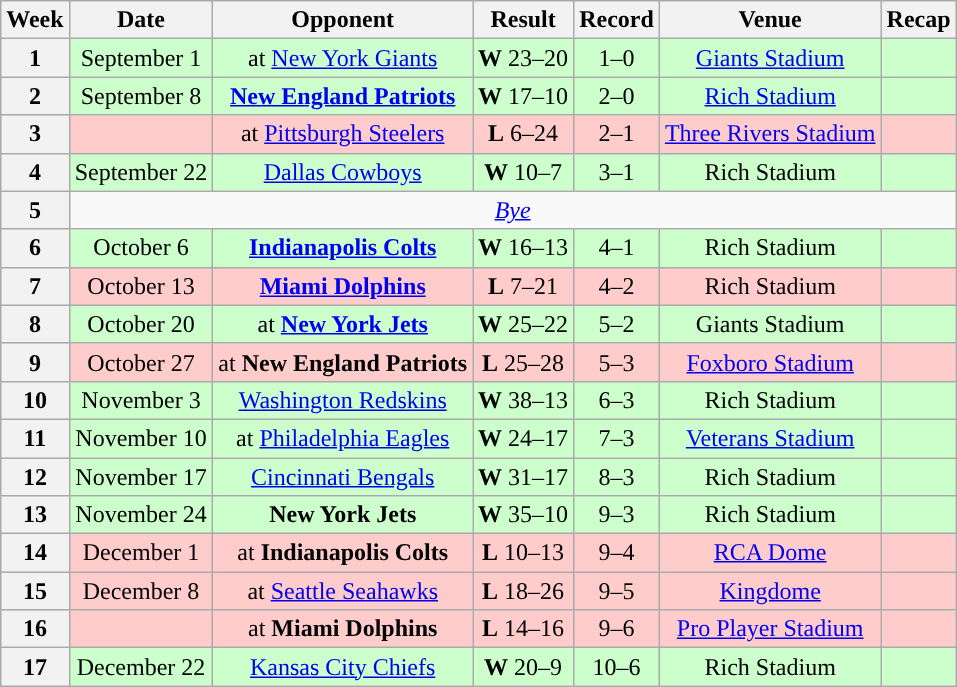<table class="wikitable" style="text-align:center">
<tr>
<th>Week</th>
<th>Date</th>
<th>Opponent</th>
<th>Result</th>
<th>Record</th>
<th>Venue</th>
<th>Recap</th>
</tr>
<tr style="background: #cfc;">
<th>1</th>
<td>September 1</td>
<td>at <a href='#'>New York Giants</a></td>
<td><strong>W</strong> 23–20 </td>
<td>1–0</td>
<td><a href='#'>Giants Stadium</a></td>
<td></td>
</tr>
<tr style="background: #cfc;">
<th>2</th>
<td>September 8</td>
<td><strong><a href='#'>New England Patriots</a></strong></td>
<td><strong>W</strong> 17–10</td>
<td>2–0</td>
<td><a href='#'>Rich Stadium</a></td>
<td></td>
</tr>
<tr style="background: #fcc;">
<th>3</th>
<td></td>
<td>at <a href='#'>Pittsburgh Steelers</a></td>
<td><strong>L</strong> 6–24</td>
<td>2–1</td>
<td><a href='#'>Three Rivers Stadium</a></td>
<td></td>
</tr>
<tr style="background: #cfc;">
<th>4</th>
<td>September 22</td>
<td><a href='#'>Dallas Cowboys</a></td>
<td><strong>W</strong> 10–7</td>
<td>3–1</td>
<td>Rich Stadium</td>
<td></td>
</tr>
<tr>
<th>5</th>
<td colspan=6 align="center"><em><a href='#'>Bye</a></em></td>
</tr>
<tr style="background: #cfc">
<th>6</th>
<td>October 6</td>
<td><strong><a href='#'>Indianapolis Colts</a></strong></td>
<td><strong>W</strong> 16–13 </td>
<td>4–1</td>
<td>Rich Stadium</td>
<td></td>
</tr>
<tr style="background: #fcc;">
<th>7</th>
<td>October 13</td>
<td><strong><a href='#'>Miami Dolphins</a></strong></td>
<td><strong>L</strong> 7–21</td>
<td>4–2</td>
<td>Rich Stadium</td>
<td></td>
</tr>
<tr style="background: #cfc;">
<th>8</th>
<td>October 20</td>
<td>at  <strong><a href='#'>New York Jets</a></strong></td>
<td><strong>W</strong> 25–22</td>
<td>5–2</td>
<td>Giants Stadium</td>
<td></td>
</tr>
<tr style="background: #fcc;">
<th>9</th>
<td>October 27</td>
<td>at <strong>New England Patriots</strong></td>
<td><strong>L</strong>  25–28</td>
<td>5–3</td>
<td><a href='#'>Foxboro Stadium</a></td>
<td></td>
</tr>
<tr style="background: #cfc;">
<th>10</th>
<td>November 3</td>
<td><a href='#'>Washington Redskins</a></td>
<td><strong>W</strong> 38–13</td>
<td>6–3</td>
<td>Rich Stadium</td>
<td></td>
</tr>
<tr style="background: #cfc;">
<th>11</th>
<td>November 10</td>
<td>at <a href='#'>Philadelphia Eagles</a></td>
<td><strong>W</strong> 24–17</td>
<td>7–3</td>
<td><a href='#'>Veterans Stadium</a></td>
<td></td>
</tr>
<tr style="background: #cfc;">
<th>12</th>
<td>November 17</td>
<td><a href='#'>Cincinnati Bengals</a></td>
<td><strong>W</strong> 31–17</td>
<td>8–3</td>
<td>Rich Stadium</td>
<td></td>
</tr>
<tr style="background: #cfc;">
<th>13</th>
<td>November 24</td>
<td><strong>New York Jets</strong></td>
<td><strong>W</strong> 35–10</td>
<td>9–3</td>
<td>Rich Stadium</td>
<td></td>
</tr>
<tr style="background: #fcc;">
<th>14</th>
<td>December 1</td>
<td>at <strong>Indianapolis Colts</strong></td>
<td><strong>L</strong> 10–13 </td>
<td>9–4</td>
<td><a href='#'>RCA Dome</a></td>
<td></td>
</tr>
<tr style="background: #fcc;">
<th>15</th>
<td>December 8</td>
<td>at <a href='#'>Seattle Seahawks</a></td>
<td><strong>L</strong> 18–26</td>
<td>9–5</td>
<td><a href='#'>Kingdome</a></td>
<td></td>
</tr>
<tr style="background: #fcc;">
<th>16</th>
<td></td>
<td>at <strong>Miami Dolphins</strong></td>
<td><strong>L</strong> 14–16</td>
<td>9–6</td>
<td><a href='#'>Pro Player Stadium</a></td>
<td></td>
</tr>
<tr style="background: #cfc;">
<th>17</th>
<td>December 22</td>
<td><a href='#'>Kansas City Chiefs</a></td>
<td><strong>W</strong> 20–9</td>
<td>10–6</td>
<td>Rich Stadium</td>
<td></td>
</tr>
</table>
